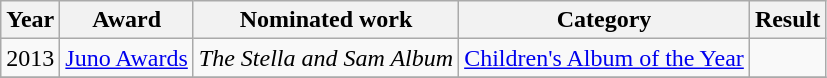<table class="wikitable plainrowheaders" style="text-align:center;">
<tr>
<th>Year</th>
<th>Award</th>
<th>Nominated work</th>
<th>Category</th>
<th>Result</th>
</tr>
<tr>
<td rowspan="1">2013</td>
<td rowspan="1"><a href='#'>Juno Awards</a></td>
<td><em>The Stella and Sam Album</em></td>
<td><a href='#'>Children's Album of the Year</a></td>
<td></td>
</tr>
<tr>
</tr>
</table>
